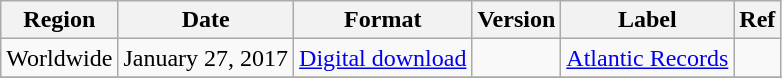<table class="wikitable plainrowheaders">
<tr>
<th scope="col">Region</th>
<th scope="col">Date</th>
<th scope="col">Format</th>
<th scope="col">Version</th>
<th scope="col">Label</th>
<th scope="col">Ref</th>
</tr>
<tr>
<td>Worldwide</td>
<td>January 27, 2017</td>
<td><a href='#'>Digital download</a></td>
<td></td>
<td><a href='#'>Atlantic Records</a></td>
<td style="text-align:center;"></td>
</tr>
<tr>
</tr>
</table>
